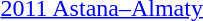<table>
<tr>
<td><a href='#'>2011 Astana–Almaty</a></td>
<td></td>
<td></td>
<td></td>
</tr>
</table>
